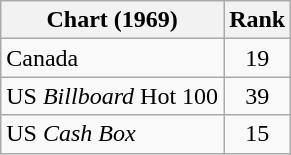<table class="wikitable sortable">
<tr>
<th>Chart (1969)</th>
<th style="text-align:center;">Rank</th>
</tr>
<tr>
<td>Canada</td>
<td style="text-align:center;">19</td>
</tr>
<tr>
<td>US <em>Billboard</em> Hot 100</td>
<td style="text-align:center;">39</td>
</tr>
<tr>
<td>US <em>Cash Box</em></td>
<td style="text-align:center;">15</td>
</tr>
</table>
